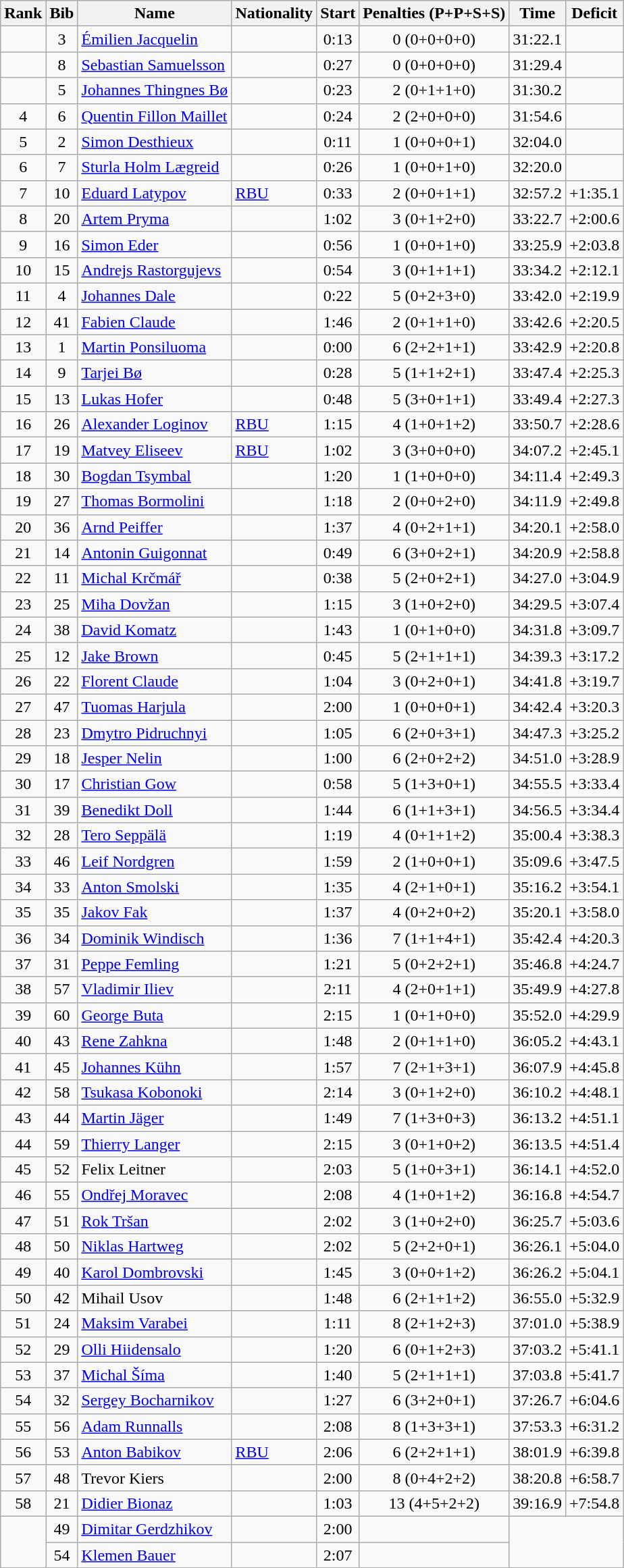<table class="wikitable sortable" style="text-align:center">
<tr>
<th>Rank</th>
<th>Bib</th>
<th>Name</th>
<th>Nationality</th>
<th>Start</th>
<th>Penalties (P+P+S+S)</th>
<th>Time</th>
<th>Deficit</th>
</tr>
<tr>
<td></td>
<td>3</td>
<td align=left><a href='#'>Émilien Jacquelin</a></td>
<td align=left></td>
<td>0:13</td>
<td>0 (0+0+0+0)</td>
<td>31:22.1</td>
<td></td>
</tr>
<tr>
<td></td>
<td>8</td>
<td align=left><a href='#'>Sebastian Samuelsson</a></td>
<td align=left></td>
<td>0:27</td>
<td>0 (0+0+0+0)</td>
<td>31:29.4</td>
<td></td>
</tr>
<tr>
<td></td>
<td>5</td>
<td align=left><a href='#'>Johannes Thingnes Bø</a></td>
<td align=left></td>
<td>0:23</td>
<td>2 (0+1+1+0)</td>
<td>31:30.2</td>
<td></td>
</tr>
<tr>
<td>4</td>
<td>6</td>
<td align=left><a href='#'>Quentin Fillon Maillet</a></td>
<td align=left></td>
<td>0:24</td>
<td>2 (2+0+0+0)</td>
<td>31:54.6</td>
<td></td>
</tr>
<tr>
<td>5</td>
<td>2</td>
<td align=left><a href='#'>Simon Desthieux</a></td>
<td align=left></td>
<td>0:11</td>
<td>1 (0+0+0+1)</td>
<td>32:04.0</td>
<td></td>
</tr>
<tr>
<td>6</td>
<td>7</td>
<td align=left><a href='#'>Sturla Holm Lægreid</a></td>
<td align=left></td>
<td>0:26</td>
<td>1 (0+0+1+0)</td>
<td>32:20.0</td>
<td></td>
</tr>
<tr>
<td>7</td>
<td>10</td>
<td align=left><a href='#'>Eduard Latypov</a></td>
<td align=left><a href='#'>RBU</a></td>
<td>0:33</td>
<td>2 (0+0+1+1)</td>
<td>32:57.2</td>
<td>+1:35.1</td>
</tr>
<tr>
<td>8</td>
<td>20</td>
<td align=left><a href='#'>Artem Pryma</a></td>
<td align=left></td>
<td>1:02</td>
<td>3 (0+1+2+0)</td>
<td>33:22.7</td>
<td>+2:00.6</td>
</tr>
<tr>
<td>9</td>
<td>16</td>
<td align=left><a href='#'>Simon Eder</a></td>
<td align=left></td>
<td>0:56</td>
<td>1 (0+0+1+0)</td>
<td>33:25.9</td>
<td>+2:03.8</td>
</tr>
<tr>
<td>10</td>
<td>15</td>
<td align=left><a href='#'>Andrejs Rastorgujevs</a></td>
<td align=left></td>
<td>0:54</td>
<td>3 (0+1+1+1)</td>
<td>33:34.2</td>
<td>+2:12.1</td>
</tr>
<tr>
<td>11</td>
<td>4</td>
<td align=left><a href='#'>Johannes Dale</a></td>
<td align=left></td>
<td>0:22</td>
<td>5 (0+2+3+0)</td>
<td>33:42.0</td>
<td>+2:19.9</td>
</tr>
<tr>
<td>12</td>
<td>41</td>
<td align=left><a href='#'>Fabien Claude</a></td>
<td align=left></td>
<td>1:46</td>
<td>2 (0+1+1+0)</td>
<td>33:42.6</td>
<td>+2:20.5</td>
</tr>
<tr>
<td>13</td>
<td>1</td>
<td align=left><a href='#'>Martin Ponsiluoma</a></td>
<td align=left></td>
<td>0:00</td>
<td>6 (2+2+1+1)</td>
<td>33:42.9</td>
<td>+2:20.8</td>
</tr>
<tr>
<td>14</td>
<td>9</td>
<td align=left><a href='#'>Tarjei Bø</a></td>
<td align=left></td>
<td>0:28</td>
<td>5 (1+1+2+1)</td>
<td>33:47.4</td>
<td>+2:25.3</td>
</tr>
<tr>
<td>15</td>
<td>13</td>
<td align=left><a href='#'>Lukas Hofer</a></td>
<td align=left></td>
<td>0:48</td>
<td>5 (3+0+1+1)</td>
<td>33:49.4</td>
<td>+2:27.3</td>
</tr>
<tr>
<td>16</td>
<td>26</td>
<td align=left><a href='#'>Alexander Loginov</a></td>
<td align=left><a href='#'>RBU</a></td>
<td>1:15</td>
<td>4 (1+0+1+2)</td>
<td>33:50.7</td>
<td>+2:28.6</td>
</tr>
<tr>
<td>17</td>
<td>19</td>
<td align=left><a href='#'>Matvey Eliseev</a></td>
<td align=left><a href='#'>RBU</a></td>
<td>1:02</td>
<td>3 (3+0+0+0)</td>
<td>34:07.2</td>
<td>+2:45.1</td>
</tr>
<tr>
<td>18</td>
<td>30</td>
<td align=left><a href='#'>Bogdan Tsymbal</a></td>
<td align=left></td>
<td>1:20</td>
<td>1 (1+0+0+0)</td>
<td>34:11.4</td>
<td>+2:49.3</td>
</tr>
<tr>
<td>19</td>
<td>27</td>
<td align=left><a href='#'>Thomas Bormolini</a></td>
<td align=left></td>
<td>1:18</td>
<td>2 (0+0+2+0)</td>
<td>34:11.9</td>
<td>+2:49.8</td>
</tr>
<tr>
<td>20</td>
<td>36</td>
<td align=left><a href='#'>Arnd Peiffer</a></td>
<td align=left></td>
<td>1:37</td>
<td>4 (0+2+1+1)</td>
<td>34:20.1</td>
<td>+2:58.0</td>
</tr>
<tr>
<td>21</td>
<td>14</td>
<td align=left><a href='#'>Antonin Guigonnat</a></td>
<td align=left></td>
<td>0:49</td>
<td>6 (3+0+2+1)</td>
<td>34:20.9</td>
<td>+2:58.8</td>
</tr>
<tr>
<td>22</td>
<td>11</td>
<td align=left><a href='#'>Michal Krčmář</a></td>
<td align=left></td>
<td>0:38</td>
<td>5 (2+0+2+1)</td>
<td>34:27.0</td>
<td>+3:04.9</td>
</tr>
<tr>
<td>23</td>
<td>25</td>
<td align=left><a href='#'>Miha Dovžan</a></td>
<td align=left></td>
<td>1:15</td>
<td>3 (1+0+2+0)</td>
<td>34:29.5</td>
<td>+3:07.4</td>
</tr>
<tr>
<td>24</td>
<td>38</td>
<td align=left><a href='#'>David Komatz</a></td>
<td align=left></td>
<td>1:43</td>
<td>1 (0+1+0+0)</td>
<td>34:31.8</td>
<td>+3:09.7</td>
</tr>
<tr>
<td>25</td>
<td>12</td>
<td align=left><a href='#'>Jake Brown</a></td>
<td align=left></td>
<td>0:45</td>
<td>5 (2+1+1+1)</td>
<td>34:39.3</td>
<td>+3:17.2</td>
</tr>
<tr>
<td>26</td>
<td>22</td>
<td align=left><a href='#'>Florent Claude</a></td>
<td align=left></td>
<td>1:04</td>
<td>3 (0+2+0+1)</td>
<td>34:41.8</td>
<td>+3:19.7</td>
</tr>
<tr>
<td>27</td>
<td>47</td>
<td align=left><a href='#'>Tuomas Harjula</a></td>
<td align=left></td>
<td>2:00</td>
<td>1 (0+0+0+1)</td>
<td>34:42.4</td>
<td>+3:20.3</td>
</tr>
<tr>
<td>28</td>
<td>23</td>
<td align=left><a href='#'>Dmytro Pidruchnyi</a></td>
<td align=left></td>
<td>1:05</td>
<td>6 (2+0+3+1)</td>
<td>34:47.3</td>
<td>+3:25.2</td>
</tr>
<tr>
<td>29</td>
<td>18</td>
<td align=left><a href='#'>Jesper Nelin</a></td>
<td align=left></td>
<td>1:00</td>
<td>6 (2+0+2+2)</td>
<td>34:51.0</td>
<td>+3:28.9</td>
</tr>
<tr>
<td>30</td>
<td>17</td>
<td align=left><a href='#'>Christian Gow</a></td>
<td align=left></td>
<td>0:58</td>
<td>5 (1+3+0+1)</td>
<td>34:55.5</td>
<td>+3:33.4</td>
</tr>
<tr>
<td>31</td>
<td>39</td>
<td align=left><a href='#'>Benedikt Doll</a></td>
<td align=left></td>
<td>1:44</td>
<td>6 (1+1+3+1)</td>
<td>34:56.5</td>
<td>+3:34.4</td>
</tr>
<tr>
<td>32</td>
<td>28</td>
<td align=left><a href='#'>Tero Seppälä</a></td>
<td align=left></td>
<td>1:19</td>
<td>4 (0+1+1+2)</td>
<td>35:00.4</td>
<td>+3:38.3</td>
</tr>
<tr>
<td>33</td>
<td>46</td>
<td align=left><a href='#'>Leif Nordgren</a></td>
<td align=left></td>
<td>1:59</td>
<td>2 (1+0+0+1)</td>
<td>35:09.6</td>
<td>+3:47.5</td>
</tr>
<tr>
<td>34</td>
<td>33</td>
<td align=left><a href='#'>Anton Smolski</a></td>
<td align=left></td>
<td>1:35</td>
<td>4 (2+1+0+1)</td>
<td>35:16.2</td>
<td>+3:54.1</td>
</tr>
<tr>
<td>35</td>
<td>35</td>
<td align=left><a href='#'>Jakov Fak</a></td>
<td align=left></td>
<td>1:37</td>
<td>4 (0+2+0+2)</td>
<td>35:20.1</td>
<td>+3:58.0</td>
</tr>
<tr>
<td>36</td>
<td>34</td>
<td align=left><a href='#'>Dominik Windisch</a></td>
<td align=left></td>
<td>1:36</td>
<td>7 (1+1+4+1)</td>
<td>35:42.4</td>
<td>+4:20.3</td>
</tr>
<tr>
<td>37</td>
<td>31</td>
<td align=left><a href='#'>Peppe Femling</a></td>
<td align=left></td>
<td>1:21</td>
<td>5 (0+2+2+1)</td>
<td>35:46.8</td>
<td>+4:24.7</td>
</tr>
<tr>
<td>38</td>
<td>57</td>
<td align=left><a href='#'>Vladimir Iliev</a></td>
<td align=left></td>
<td>2:11</td>
<td>4 (2+0+1+1)</td>
<td>35:49.9</td>
<td>+4:27.8</td>
</tr>
<tr>
<td>39</td>
<td>60</td>
<td align=left><a href='#'>George Buta</a></td>
<td align=left></td>
<td>2:15</td>
<td>1 (0+1+0+0)</td>
<td>35:52.0</td>
<td>+4:29.9</td>
</tr>
<tr>
<td>40</td>
<td>43</td>
<td align=left><a href='#'>Rene Zahkna</a></td>
<td align=left></td>
<td>1:48</td>
<td>2 (0+1+1+0)</td>
<td>36:05.2</td>
<td>+4:43.1</td>
</tr>
<tr>
<td>41</td>
<td>45</td>
<td align=left><a href='#'>Johannes Kühn</a></td>
<td align=left></td>
<td>1:57</td>
<td>7 (2+1+3+1)</td>
<td>36:07.9</td>
<td>+4:45.8</td>
</tr>
<tr>
<td>42</td>
<td>58</td>
<td align=left><a href='#'>Tsukasa Kobonoki</a></td>
<td align=left></td>
<td>2:14</td>
<td>3 (0+1+2+0)</td>
<td>36:10.2</td>
<td>+4:48.1</td>
</tr>
<tr>
<td>43</td>
<td>44</td>
<td align=left><a href='#'>Martin Jäger</a></td>
<td align=left></td>
<td>1:49</td>
<td>7 (1+3+0+3)</td>
<td>36:13.2</td>
<td>+4:51.1</td>
</tr>
<tr>
<td>44</td>
<td>59</td>
<td align=left><a href='#'>Thierry Langer</a></td>
<td align=left></td>
<td>2:15</td>
<td>3 (0+1+0+2)</td>
<td>36:13.5</td>
<td>+4:51.4</td>
</tr>
<tr>
<td>45</td>
<td>52</td>
<td align=left>Felix Leitner</td>
<td align=left></td>
<td>2:03</td>
<td>5 (1+0+3+1)</td>
<td>36:14.1</td>
<td>+4:52.0</td>
</tr>
<tr>
<td>46</td>
<td>55</td>
<td align=left><a href='#'>Ondřej Moravec</a></td>
<td align=left></td>
<td>2:08</td>
<td>4 (1+0+1+2)</td>
<td>36:16.8</td>
<td>+4:54.7</td>
</tr>
<tr>
<td>47</td>
<td>51</td>
<td align=left><a href='#'>Rok Tršan</a></td>
<td align=left></td>
<td>2:02</td>
<td>3 (1+0+2+0)</td>
<td>36:25.7</td>
<td>+5:03.6</td>
</tr>
<tr>
<td>48</td>
<td>50</td>
<td align=left><a href='#'>Niklas Hartweg</a></td>
<td align=left></td>
<td>2:02</td>
<td>5 (2+2+0+1)</td>
<td>36:26.1</td>
<td>+5:04.0</td>
</tr>
<tr>
<td>49</td>
<td>40</td>
<td align=left><a href='#'>Karol Dombrovski</a></td>
<td align=left></td>
<td>1:45</td>
<td>3 (0+0+1+2)</td>
<td>36:26.2</td>
<td>+5:04.1</td>
</tr>
<tr>
<td>50</td>
<td>42</td>
<td align=left>Mihail Usov</td>
<td align=left></td>
<td>1:48</td>
<td>6 (2+1+1+2)</td>
<td>36:55.0</td>
<td>+5:32.9</td>
</tr>
<tr>
<td>51</td>
<td>24</td>
<td align=left><a href='#'>Maksim Varabei</a></td>
<td align=left></td>
<td>1:11</td>
<td>8 (2+1+2+3)</td>
<td>37:01.0</td>
<td>+5:38.9</td>
</tr>
<tr>
<td>52</td>
<td>29</td>
<td align=left><a href='#'>Olli Hiidensalo</a></td>
<td align=left></td>
<td>1:20</td>
<td>6 (0+1+2+3)</td>
<td>37:03.2</td>
<td>+5:41.1</td>
</tr>
<tr>
<td>53</td>
<td>37</td>
<td align=left><a href='#'>Michal Šíma</a></td>
<td align=left></td>
<td>1:40</td>
<td>5 (2+1+1+1)</td>
<td>37:03.8</td>
<td>+5:41.7</td>
</tr>
<tr>
<td>54</td>
<td>32</td>
<td align=left><a href='#'>Sergey Bocharnikov</a></td>
<td align=left></td>
<td>1:27</td>
<td>6 (3+2+0+1)</td>
<td>37:26.7</td>
<td>+6:04.6</td>
</tr>
<tr>
<td>55</td>
<td>56</td>
<td align=left><a href='#'>Adam Runnalls</a></td>
<td align=left></td>
<td>2:08</td>
<td>8 (1+3+3+1)</td>
<td>37:53.3</td>
<td>+6:31.2</td>
</tr>
<tr>
<td>56</td>
<td>53</td>
<td align=left><a href='#'>Anton Babikov</a></td>
<td align=left><a href='#'>RBU</a></td>
<td>2:06</td>
<td>6 (2+2+1+1)</td>
<td>38:01.9</td>
<td>+6:39.8</td>
</tr>
<tr>
<td>57</td>
<td>48</td>
<td align=left>Trevor Kiers</td>
<td align=left></td>
<td>2:00</td>
<td>8 (0+4+2+2)</td>
<td>38:20.8</td>
<td>+6:58.7</td>
</tr>
<tr>
<td>58</td>
<td>21</td>
<td align=left><a href='#'>Didier Bionaz</a></td>
<td align=left></td>
<td>1:03</td>
<td>13 (4+5+2+2)</td>
<td>39:16.9</td>
<td>+7:54.8</td>
</tr>
<tr>
<td rowspan=2></td>
<td>49</td>
<td align=left><a href='#'>Dimitar Gerdzhikov</a></td>
<td align=left></td>
<td>2:00</td>
<td></td>
<td colspan=2 rowspan=2></td>
</tr>
<tr>
<td>54</td>
<td align=left><a href='#'>Klemen Bauer</a></td>
<td align=left></td>
<td>2:07</td>
<td></td>
</tr>
</table>
